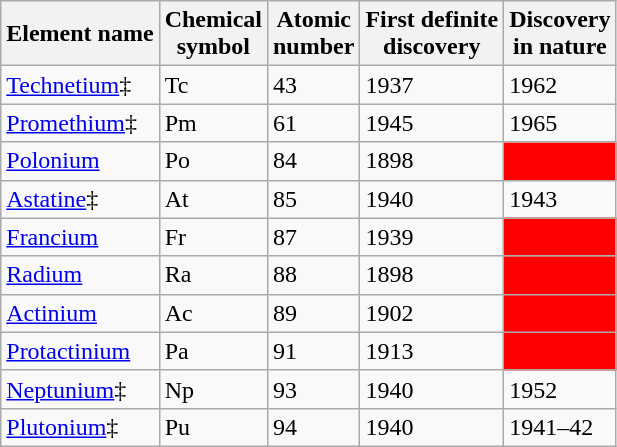<table class="sortable wikitable">
<tr>
<th>Element name</th>
<th>Chemical<br>symbol</th>
<th>Atomic<br>number</th>
<th>First definite<br>discovery</th>
<th>Discovery<br>in nature</th>
</tr>
<tr>
<td><a href='#'>Technetium</a>‡</td>
<td>Tc</td>
<td>43</td>
<td>1937</td>
<td>1962</td>
</tr>
<tr>
<td><a href='#'>Promethium</a>‡</td>
<td>Pm</td>
<td>61</td>
<td>1945</td>
<td>1965</td>
</tr>
<tr>
<td><a href='#'>Polonium</a></td>
<td>Po</td>
<td>84</td>
<td>1898</td>
<td style="background:red;"></td>
</tr>
<tr>
<td><a href='#'>Astatine</a>‡</td>
<td>At</td>
<td>85</td>
<td>1940</td>
<td>1943</td>
</tr>
<tr>
<td><a href='#'>Francium</a></td>
<td>Fr</td>
<td>87</td>
<td>1939</td>
<td style="background:red;"></td>
</tr>
<tr>
<td><a href='#'>Radium</a></td>
<td>Ra</td>
<td>88</td>
<td>1898</td>
<td style="background:red;"></td>
</tr>
<tr>
<td><a href='#'>Actinium</a></td>
<td>Ac</td>
<td>89</td>
<td>1902</td>
<td style="background:red;"></td>
</tr>
<tr>
<td><a href='#'>Protactinium</a></td>
<td>Pa</td>
<td>91</td>
<td>1913</td>
<td style="background:red;"></td>
</tr>
<tr>
<td><a href='#'>Neptunium</a>‡</td>
<td>Np</td>
<td>93</td>
<td>1940</td>
<td>1952</td>
</tr>
<tr>
<td><a href='#'>Plutonium</a>‡</td>
<td>Pu</td>
<td>94</td>
<td>1940</td>
<td>1941–42</td>
</tr>
</table>
